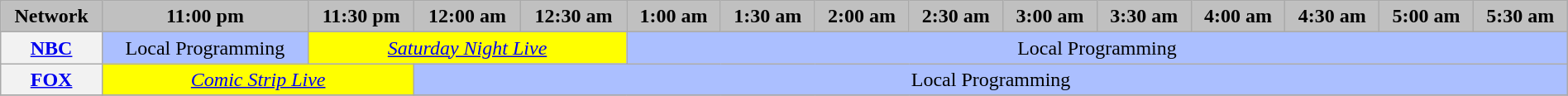<table class="wikitable" style="width:100%;margin-right:0;text-align:center">
<tr>
<th style="background-color:#C0C0C0;text-align:center" colspan="2">Network</th>
<th style="background-color:#C0C0C0;text-align:center">11:00 pm</th>
<th style="background-color:#C0C0C0;text-align:center">11:30 pm</th>
<th style="background-color:#C0C0C0;text-align:center">12:00 am</th>
<th style="background-color:#C0C0C0;text-align:center">12:30 am</th>
<th style="background-color:#C0C0C0;text-align:center">1:00 am</th>
<th style="background-color:#C0C0C0;text-align:center">1:30 am</th>
<th style="background-color:#C0C0C0;text-align:center">2:00 am</th>
<th style="background-color:#C0C0C0;text-align:center">2:30 am</th>
<th style="background-color:#C0C0C0;text-align:center">3:00 am</th>
<th style="background-color:#C0C0C0;text-align:center">3:30 am</th>
<th style="background-color:#C0C0C0;text-align:center">4:00 am</th>
<th style="background-color:#C0C0C0;text-align:center">4:30 am</th>
<th style="background-color:#C0C0C0;text-align:center">5:00 am</th>
<th style="background-color:#C0C0C0;text-align:center">5:30 am</th>
</tr>
<tr>
<th colspan="2"><a href='#'>NBC</a></th>
<td style="background:#abbfff">Local Programming</td>
<td colspan="3" style="background:yellow"><em><a href='#'>Saturday Night Live</a></em></td>
<td colspan="10" style="background:#abbfff">Local Programming</td>
</tr>
<tr>
<th colspan="2"><a href='#'>FOX</a></th>
<td colspan="2" style="background:yellow"><em><a href='#'>Comic Strip Live</a></em></td>
<td colspan="12" style="background:#abbfff">Local Programming</td>
</tr>
<tr>
</tr>
</table>
